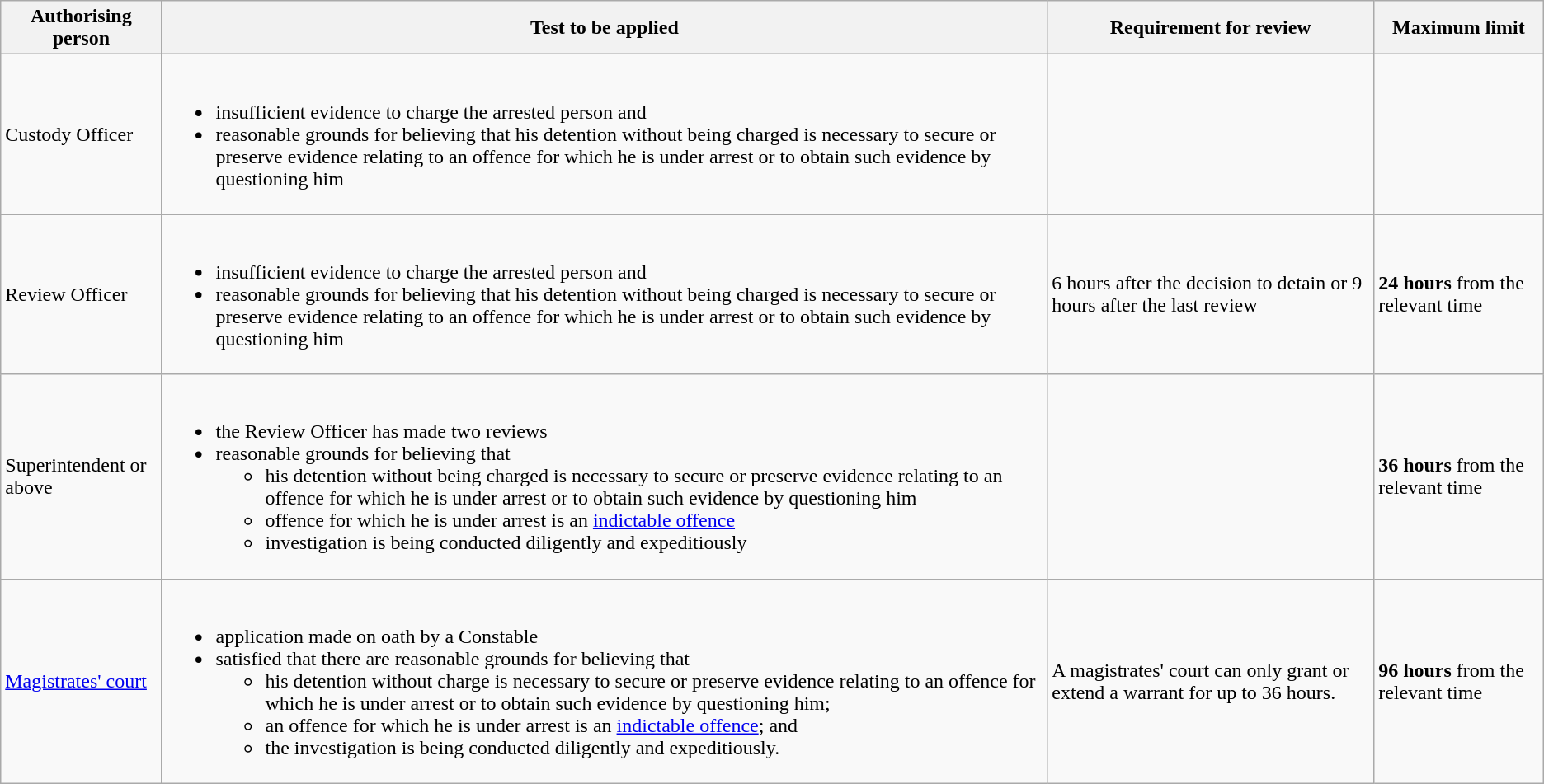<table class="wikitable">
<tr>
<th>Authorising person</th>
<th>Test to be applied</th>
<th>Requirement for review</th>
<th>Maximum limit</th>
</tr>
<tr>
<td>Custody Officer</td>
<td><br><ul><li>insufficient evidence to charge the arrested person and</li><li>reasonable grounds for believing that his detention without being charged is necessary to secure or preserve evidence relating to an offence for which he is under arrest or to obtain such evidence by questioning him</li></ul></td>
<td></td>
<td></td>
</tr>
<tr>
<td>Review Officer</td>
<td><br><ul><li>insufficient evidence to charge the arrested person and</li><li>reasonable grounds for believing that his detention without being charged is necessary to secure or preserve evidence relating to an offence for which he is under arrest or to obtain such evidence by questioning him</li></ul></td>
<td>6 hours after the decision to detain or 9 hours after the last review</td>
<td><strong>24 hours</strong> from the relevant time</td>
</tr>
<tr>
<td>Superintendent or above</td>
<td><br><ul><li>the Review Officer has made two reviews</li><li>reasonable grounds for believing that<ul><li>his detention without being charged is necessary to secure or preserve evidence relating to an offence for which he is under arrest or to obtain such evidence by questioning him</li><li>offence for which he is under arrest is an <a href='#'>indictable offence</a></li><li>investigation is being conducted diligently and expeditiously</li></ul></li></ul></td>
<td></td>
<td><strong>36 hours</strong> from the relevant time</td>
</tr>
<tr>
<td><a href='#'>Magistrates' court</a></td>
<td><br><ul><li>application made on oath by a Constable</li><li>satisfied that there are reasonable grounds for believing that<ul><li>his detention without charge is necessary to secure or preserve evidence relating to an offence for which he is under arrest or to obtain such evidence by questioning him;</li><li>an offence for which he is under arrest is an <a href='#'>indictable offence</a>; and</li><li>the investigation is being conducted diligently and expeditiously.</li></ul></li></ul></td>
<td>A magistrates' court can only grant or extend a warrant for up to 36 hours.</td>
<td><strong>96 hours</strong> from the relevant time</td>
</tr>
</table>
